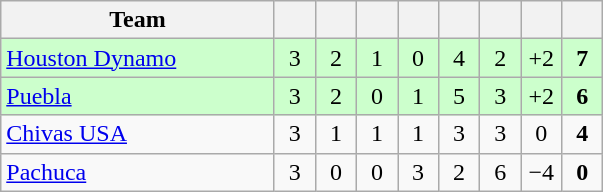<table class="wikitable" style="text-align: center;">
<tr>
<th style="width:175px;">Team</th>
<th width="20"></th>
<th width="20"></th>
<th width="20"></th>
<th width="20"></th>
<th width="20"></th>
<th width="20"></th>
<th width="20"></th>
<th width="20"></th>
</tr>
<tr style="background:#cfc;">
<td style="text-align:left;"> <a href='#'>Houston Dynamo</a></td>
<td>3</td>
<td>2</td>
<td>1</td>
<td>0</td>
<td>4</td>
<td>2</td>
<td>+2</td>
<td><strong>7</strong></td>
</tr>
<tr style="background:#cfc;">
<td style="text-align:left;"> <a href='#'>Puebla</a></td>
<td>3</td>
<td>2</td>
<td>0</td>
<td>1</td>
<td>5</td>
<td>3</td>
<td>+2</td>
<td><strong>6</strong></td>
</tr>
<tr>
<td style="text-align:left;">  <a href='#'>Chivas USA</a></td>
<td>3</td>
<td>1</td>
<td>1</td>
<td>1</td>
<td>3</td>
<td>3</td>
<td>0</td>
<td><strong>4</strong></td>
</tr>
<tr>
<td style="text-align:left;"> <a href='#'>Pachuca</a></td>
<td>3</td>
<td>0</td>
<td>0</td>
<td>3</td>
<td>2</td>
<td>6</td>
<td>−4</td>
<td><strong>0</strong></td>
</tr>
</table>
